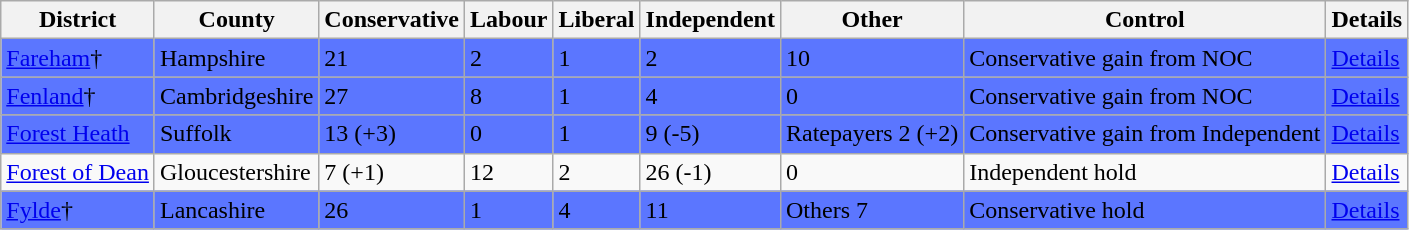<table class="wikitable">
<tr border=1 cellspacing=0 cellpadding=5>
<th>District</th>
<th>County</th>
<th>Conservative</th>
<th>Labour</th>
<th>Liberal</th>
<th>Independent</th>
<th>Other</th>
<th>Control</th>
<th>Details</th>
</tr>
<tr bgcolor=5B76FF>
<td><a href='#'>Fareham</a>†</td>
<td>Hampshire</td>
<td>21</td>
<td>2</td>
<td>1</td>
<td>2</td>
<td>10</td>
<td>Conservative gain from NOC</td>
<td><a href='#'>Details</a></td>
</tr>
<tr bgcolor=5B76FF>
<td><a href='#'>Fenland</a>†</td>
<td>Cambridgeshire</td>
<td>27</td>
<td>8</td>
<td>1</td>
<td>4</td>
<td>0</td>
<td>Conservative gain from NOC</td>
<td><a href='#'>Details</a></td>
</tr>
<tr bgcolor=5B76FF>
<td><a href='#'>Forest Heath</a></td>
<td>Suffolk</td>
<td>13 (+3)</td>
<td>0</td>
<td>1</td>
<td>9 (-5)</td>
<td>Ratepayers 2 (+2)</td>
<td>Conservative gain from Independent</td>
<td><a href='#'>Details</a></td>
</tr>
<tr bgcolor=>
<td><a href='#'>Forest of Dean</a></td>
<td>Gloucestershire</td>
<td>7 (+1)</td>
<td>12</td>
<td>2</td>
<td>26 (-1)</td>
<td>0</td>
<td>Independent hold</td>
<td><a href='#'>Details</a></td>
</tr>
<tr bgcolor=5B76FF>
<td><a href='#'>Fylde</a>†</td>
<td>Lancashire</td>
<td>26</td>
<td>1</td>
<td>4</td>
<td>11</td>
<td>Others 7</td>
<td>Conservative hold</td>
<td><a href='#'>Details</a></td>
</tr>
</table>
